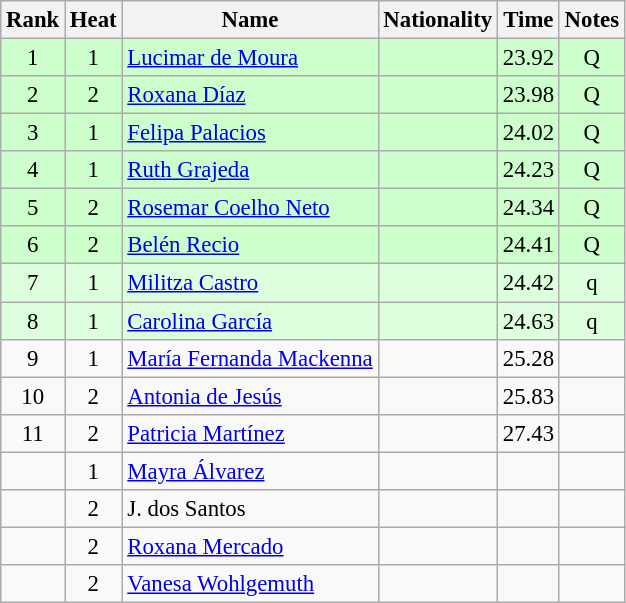<table class="wikitable sortable" style="text-align:center;font-size:95%">
<tr>
<th>Rank</th>
<th>Heat</th>
<th>Name</th>
<th>Nationality</th>
<th>Time</th>
<th>Notes</th>
</tr>
<tr bgcolor=ccffcc>
<td>1</td>
<td>1</td>
<td align=left><a href='#'>Lucimar de Moura</a></td>
<td align=left></td>
<td>23.92</td>
<td>Q</td>
</tr>
<tr bgcolor=ccffcc>
<td>2</td>
<td>2</td>
<td align=left><a href='#'>Roxana Díaz</a></td>
<td align=left></td>
<td>23.98</td>
<td>Q</td>
</tr>
<tr bgcolor=ccffcc>
<td>3</td>
<td>1</td>
<td align=left><a href='#'>Felipa Palacios</a></td>
<td align=left></td>
<td>24.02</td>
<td>Q</td>
</tr>
<tr bgcolor=ccffcc>
<td>4</td>
<td>1</td>
<td align=left><a href='#'>Ruth Grajeda</a></td>
<td align=left></td>
<td>24.23</td>
<td>Q</td>
</tr>
<tr bgcolor=ccffcc>
<td>5</td>
<td>2</td>
<td align=left><a href='#'>Rosemar Coelho Neto</a></td>
<td align=left></td>
<td>24.34</td>
<td>Q</td>
</tr>
<tr bgcolor=ccffcc>
<td>6</td>
<td>2</td>
<td align=left><a href='#'>Belén Recio</a></td>
<td align=left></td>
<td>24.41</td>
<td>Q</td>
</tr>
<tr bgcolor=ddffdd>
<td>7</td>
<td>1</td>
<td align=left><a href='#'>Militza Castro</a></td>
<td align=left></td>
<td>24.42</td>
<td>q</td>
</tr>
<tr bgcolor=ddffdd>
<td>8</td>
<td>1</td>
<td align=left><a href='#'>Carolina García</a></td>
<td align=left></td>
<td>24.63</td>
<td>q</td>
</tr>
<tr>
<td>9</td>
<td>1</td>
<td align=left><a href='#'>María Fernanda Mackenna</a></td>
<td align=left></td>
<td>25.28</td>
<td></td>
</tr>
<tr>
<td>10</td>
<td>2</td>
<td align=left><a href='#'>Antonia de Jesús</a></td>
<td align=left></td>
<td>25.83</td>
<td></td>
</tr>
<tr>
<td>11</td>
<td>2</td>
<td align=left><a href='#'>Patricia Martínez</a></td>
<td align=left></td>
<td>27.43</td>
<td></td>
</tr>
<tr>
<td></td>
<td>1</td>
<td align=left><a href='#'>Mayra Álvarez</a></td>
<td align=left></td>
<td></td>
<td></td>
</tr>
<tr>
<td></td>
<td>2</td>
<td align=left>J. dos Santos</td>
<td align=left></td>
<td></td>
<td></td>
</tr>
<tr>
<td></td>
<td>2</td>
<td align=left><a href='#'>Roxana Mercado</a></td>
<td align=left></td>
<td></td>
<td></td>
</tr>
<tr>
<td></td>
<td>2</td>
<td align=left><a href='#'>Vanesa Wohlgemuth</a></td>
<td align=left></td>
<td></td>
<td></td>
</tr>
</table>
